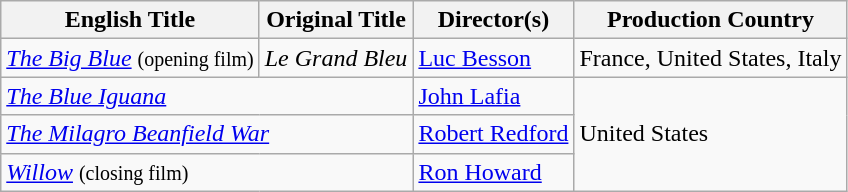<table class="wikitable">
<tr>
<th>English Title</th>
<th>Original Title</th>
<th>Director(s)</th>
<th>Production Country</th>
</tr>
<tr>
<td><em><a href='#'>The Big Blue</a></em> <small>(opening film)</small></td>
<td><em>Le Grand Bleu</em></td>
<td><a href='#'>Luc Besson</a></td>
<td>France, United States, Italy</td>
</tr>
<tr>
<td colspan="2"><em><a href='#'>The Blue Iguana</a></em></td>
<td><a href='#'>John Lafia</a></td>
<td rowspan="3">United States</td>
</tr>
<tr>
<td colspan="2"><em><a href='#'>The Milagro Beanfield War</a></em></td>
<td><a href='#'>Robert Redford</a></td>
</tr>
<tr>
<td colspan="2"><em><a href='#'>Willow</a></em> <small>(closing film)</small></td>
<td><a href='#'>Ron Howard</a></td>
</tr>
</table>
